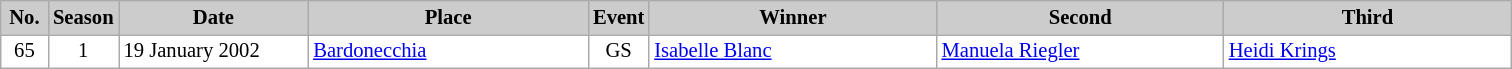<table class="wikitable plainrowheaders" style="background:#fff; font-size:86%; border:grey solid 1px; border-collapse:collapse;">
<tr style="background:#ccc; text-align:center;">
<th scope="col" style="background:#ccc; width:25px;">No.</th>
<th scope="col" style="background:#ccc; width:30px;">Season</th>
<th scope="col" style="background:#ccc; width:120px;">Date</th>
<th scope="col" style="background:#ccc; width:180px;">Place</th>
<th scope="col" style="background:#ccc; width:15px;">Event</th>
<th scope="col" style="background:#ccc; width:185px;">Winner</th>
<th scope="col" style="background:#ccc; width:185px;">Second</th>
<th scope="col" style="background:#ccc; width:185px;">Third</th>
</tr>
<tr>
<td align=center>65</td>
<td align=center>1</td>
<td>19 January 2002</td>
<td> <a href='#'>Bardonecchia</a></td>
<td align=center>GS</td>
<td> <a href='#'>Isabelle Blanc</a></td>
<td> <a href='#'>Manuela Riegler</a></td>
<td> <a href='#'>Heidi Krings</a></td>
</tr>
</table>
